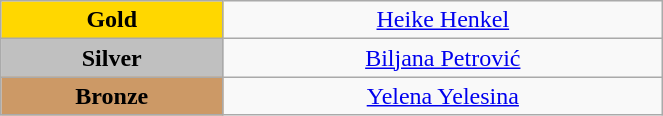<table class="wikitable" style="text-align:center; " width="35%">
<tr>
<td bgcolor="gold"><strong>Gold</strong></td>
<td><a href='#'>Heike Henkel</a><br>  <small><em></em></small></td>
</tr>
<tr>
<td bgcolor="silver"><strong>Silver</strong></td>
<td><a href='#'>Biljana Petrović</a><br>  <small><em></em></small></td>
</tr>
<tr>
<td bgcolor="CC9966"><strong>Bronze</strong></td>
<td><a href='#'>Yelena Yelesina</a><br>  <small><em></em></small></td>
</tr>
</table>
